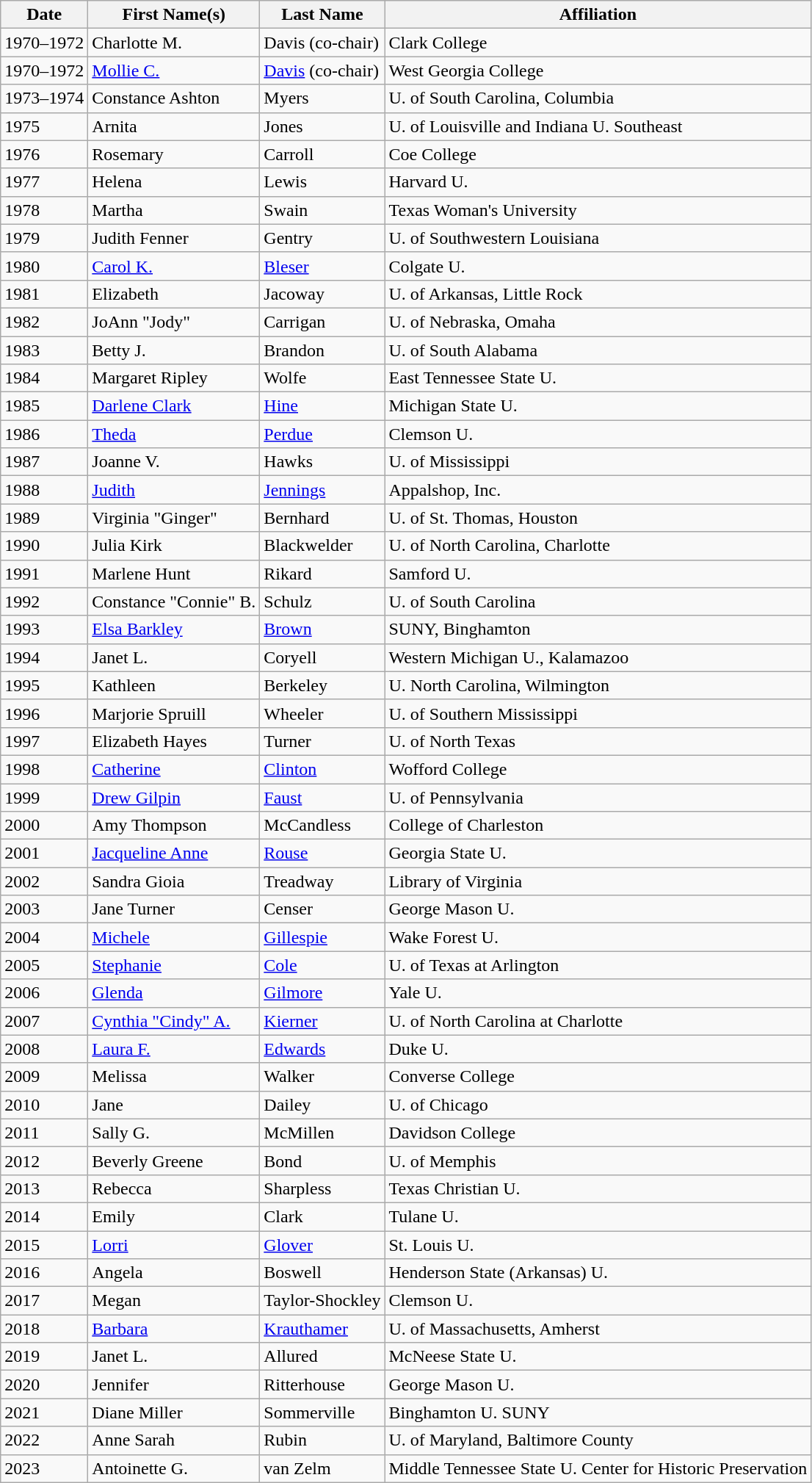<table class="wikitable sortable mw-collapsible">
<tr>
<th>Date</th>
<th>First Name(s)</th>
<th>Last Name</th>
<th>Affiliation</th>
</tr>
<tr>
<td>1970–1972</td>
<td>Charlotte M.</td>
<td>Davis (co-chair)</td>
<td>Clark College</td>
</tr>
<tr>
<td>1970–1972</td>
<td><a href='#'>Mollie C.</a></td>
<td><a href='#'>Davis</a> (co-chair)</td>
<td>West Georgia College</td>
</tr>
<tr>
<td>1973–1974</td>
<td>Constance Ashton</td>
<td>Myers</td>
<td>U. of South Carolina, Columbia</td>
</tr>
<tr>
<td>1975</td>
<td>Arnita</td>
<td>Jones</td>
<td>U. of Louisville and Indiana U. Southeast</td>
</tr>
<tr>
<td>1976</td>
<td>Rosemary</td>
<td>Carroll</td>
<td>Coe College</td>
</tr>
<tr>
<td>1977</td>
<td>Helena</td>
<td>Lewis</td>
<td>Harvard U.</td>
</tr>
<tr>
<td>1978</td>
<td>Martha</td>
<td>Swain</td>
<td>Texas Woman's University</td>
</tr>
<tr>
<td>1979</td>
<td>Judith Fenner</td>
<td>Gentry</td>
<td>U. of Southwestern Louisiana</td>
</tr>
<tr>
<td>1980</td>
<td><a href='#'>Carol K.</a></td>
<td><a href='#'>Bleser</a></td>
<td>Colgate U.</td>
</tr>
<tr>
<td>1981</td>
<td>Elizabeth</td>
<td>Jacoway</td>
<td>U. of Arkansas, Little Rock</td>
</tr>
<tr>
<td>1982</td>
<td>JoAnn "Jody"</td>
<td>Carrigan</td>
<td>U. of Nebraska, Omaha</td>
</tr>
<tr>
<td>1983</td>
<td>Betty J.</td>
<td>Brandon</td>
<td>U. of South Alabama</td>
</tr>
<tr>
<td>1984</td>
<td>Margaret Ripley</td>
<td>Wolfe</td>
<td>East Tennessee State U.</td>
</tr>
<tr>
<td>1985</td>
<td><a href='#'>Darlene Clark</a></td>
<td><a href='#'>Hine</a></td>
<td>Michigan State U.</td>
</tr>
<tr>
<td>1986</td>
<td><a href='#'>Theda</a></td>
<td><a href='#'>Perdue</a></td>
<td>Clemson U.</td>
</tr>
<tr>
<td>1987</td>
<td>Joanne V.</td>
<td>Hawks</td>
<td>U. of Mississippi</td>
</tr>
<tr>
<td>1988</td>
<td><a href='#'>Judith</a></td>
<td><a href='#'>Jennings</a></td>
<td>Appalshop, Inc.</td>
</tr>
<tr>
<td>1989</td>
<td>Virginia "Ginger"</td>
<td>Bernhard</td>
<td>U. of St. Thomas, Houston</td>
</tr>
<tr>
<td>1990</td>
<td>Julia Kirk</td>
<td>Blackwelder</td>
<td>U. of North Carolina, Charlotte</td>
</tr>
<tr>
<td>1991</td>
<td>Marlene Hunt</td>
<td>Rikard</td>
<td>Samford U.</td>
</tr>
<tr>
<td>1992</td>
<td>Constance "Connie" B.</td>
<td>Schulz</td>
<td>U. of South Carolina</td>
</tr>
<tr>
<td>1993</td>
<td><a href='#'>Elsa Barkley</a></td>
<td><a href='#'>Brown</a></td>
<td>SUNY, Binghamton</td>
</tr>
<tr>
<td>1994</td>
<td>Janet L.</td>
<td>Coryell</td>
<td>Western Michigan U., Kalamazoo</td>
</tr>
<tr>
<td>1995</td>
<td>Kathleen</td>
<td>Berkeley</td>
<td>U. North Carolina, Wilmington</td>
</tr>
<tr>
<td>1996</td>
<td>Marjorie Spruill</td>
<td>Wheeler</td>
<td>U. of Southern Mississippi</td>
</tr>
<tr>
<td>1997</td>
<td>Elizabeth Hayes</td>
<td>Turner</td>
<td>U. of North Texas</td>
</tr>
<tr>
<td>1998</td>
<td><a href='#'>Catherine</a></td>
<td><a href='#'>Clinton</a></td>
<td>Wofford College</td>
</tr>
<tr>
<td>1999</td>
<td><a href='#'>Drew Gilpin</a></td>
<td><a href='#'>Faust</a></td>
<td>U. of Pennsylvania</td>
</tr>
<tr>
<td>2000</td>
<td>Amy Thompson</td>
<td>McCandless</td>
<td>College of Charleston</td>
</tr>
<tr>
<td>2001</td>
<td><a href='#'>Jacqueline Anne</a></td>
<td><a href='#'>Rouse</a></td>
<td>Georgia State U.</td>
</tr>
<tr>
<td>2002</td>
<td>Sandra Gioia</td>
<td>Treadway</td>
<td>Library of Virginia</td>
</tr>
<tr>
<td>2003</td>
<td>Jane Turner</td>
<td>Censer</td>
<td>George Mason U.</td>
</tr>
<tr>
<td>2004</td>
<td><a href='#'>Michele</a></td>
<td><a href='#'>Gillespie</a></td>
<td>Wake Forest U.</td>
</tr>
<tr>
<td>2005</td>
<td><a href='#'>Stephanie</a></td>
<td><a href='#'>Cole</a></td>
<td>U. of Texas at Arlington</td>
</tr>
<tr>
<td>2006</td>
<td><a href='#'>Glenda</a></td>
<td><a href='#'>Gilmore</a></td>
<td>Yale U.</td>
</tr>
<tr>
<td>2007</td>
<td><a href='#'>Cynthia "Cindy" A.</a></td>
<td><a href='#'>Kierner</a></td>
<td>U. of North Carolina at Charlotte</td>
</tr>
<tr>
<td>2008</td>
<td><a href='#'>Laura F.</a></td>
<td><a href='#'>Edwards</a></td>
<td>Duke U.</td>
</tr>
<tr>
<td>2009</td>
<td>Melissa</td>
<td>Walker</td>
<td>Converse College</td>
</tr>
<tr>
<td>2010</td>
<td>Jane</td>
<td>Dailey</td>
<td>U. of Chicago</td>
</tr>
<tr>
<td>2011</td>
<td>Sally G.</td>
<td>McMillen</td>
<td>Davidson College</td>
</tr>
<tr>
<td>2012</td>
<td>Beverly Greene</td>
<td>Bond</td>
<td>U. of Memphis</td>
</tr>
<tr>
<td>2013</td>
<td>Rebecca</td>
<td>Sharpless</td>
<td>Texas Christian U.</td>
</tr>
<tr>
<td>2014</td>
<td>Emily</td>
<td>Clark</td>
<td>Tulane U.</td>
</tr>
<tr>
<td>2015</td>
<td><a href='#'>Lorri</a></td>
<td><a href='#'>Glover</a></td>
<td>St. Louis U.</td>
</tr>
<tr>
<td>2016</td>
<td>Angela</td>
<td>Boswell</td>
<td>Henderson State (Arkansas) U.</td>
</tr>
<tr>
<td>2017</td>
<td>Megan</td>
<td>Taylor-Shockley</td>
<td>Clemson U.</td>
</tr>
<tr>
<td>2018</td>
<td><a href='#'>Barbara</a></td>
<td><a href='#'>Krauthamer</a></td>
<td>U. of Massachusetts, Amherst</td>
</tr>
<tr>
<td>2019</td>
<td>Janet L.</td>
<td>Allured</td>
<td>McNeese State U.</td>
</tr>
<tr>
<td>2020</td>
<td>Jennifer</td>
<td>Ritterhouse</td>
<td>George Mason U.</td>
</tr>
<tr>
<td>2021</td>
<td>Diane Miller</td>
<td>Sommerville</td>
<td>Binghamton U. SUNY</td>
</tr>
<tr>
<td>2022</td>
<td>Anne Sarah</td>
<td>Rubin</td>
<td>U. of Maryland, Baltimore County</td>
</tr>
<tr>
<td>2023</td>
<td>Antoinette G.</td>
<td>van Zelm</td>
<td>Middle Tennessee State U. Center for Historic Preservation</td>
</tr>
</table>
